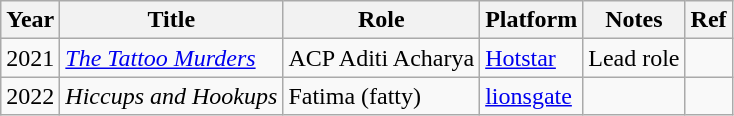<table class="wikitable">
<tr>
<th>Year</th>
<th>Title</th>
<th>Role</th>
<th>Platform</th>
<th>Notes</th>
<th>Ref</th>
</tr>
<tr>
<td>2021</td>
<td><em><a href='#'>The Tattoo Murders</a></em></td>
<td>ACP Aditi Acharya</td>
<td><a href='#'>Hotstar</a></td>
<td>Lead role</td>
<td></td>
</tr>
<tr>
<td>2022</td>
<td><em>Hiccups and Hookups</em></td>
<td>Fatima (fatty)</td>
<td><a href='#'>lionsgate</a></td>
<td></td>
<td><br></td>
</tr>
</table>
